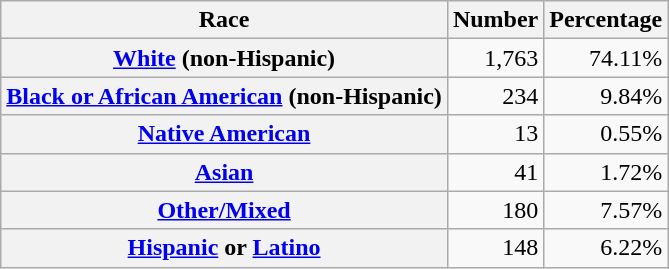<table class="wikitable" style="text-align:right">
<tr>
<th scope="col">Race</th>
<th scope="col">Number</th>
<th scope="col">Percentage</th>
</tr>
<tr>
<th scope="row"><a href='#'>White</a> (non-Hispanic)</th>
<td>1,763</td>
<td>74.11%</td>
</tr>
<tr>
<th scope="row"><a href='#'>Black or African American</a> (non-Hispanic)</th>
<td>234</td>
<td>9.84%</td>
</tr>
<tr>
<th scope="row"><a href='#'>Native American</a></th>
<td>13</td>
<td>0.55%</td>
</tr>
<tr>
<th scope="row"><a href='#'>Asian</a></th>
<td>41</td>
<td>1.72%</td>
</tr>
<tr>
<th scope="row"><a href='#'>Other/Mixed</a></th>
<td>180</td>
<td>7.57%</td>
</tr>
<tr>
<th scope="row"><a href='#'>Hispanic</a> or <a href='#'>Latino</a></th>
<td>148</td>
<td>6.22%</td>
</tr>
</table>
